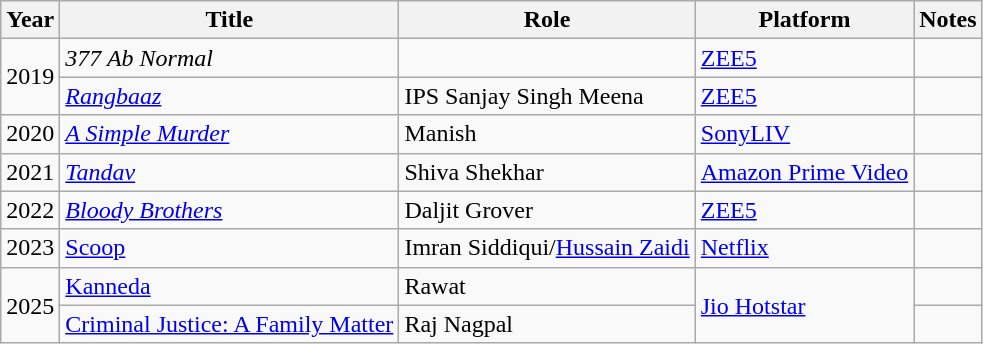<table class="wikitable sortable">
<tr>
<th>Year</th>
<th>Title</th>
<th>Role</th>
<th>Platform</th>
<th>Notes</th>
</tr>
<tr>
<td rowspan="2">2019</td>
<td><em>377 Ab Normal</em></td>
<td></td>
<td><a href='#'>ZEE5</a></td>
<td></td>
</tr>
<tr>
<td><em><a href='#'>Rangbaaz</a></em></td>
<td>IPS Sanjay Singh Meena</td>
<td><a href='#'>ZEE5</a></td>
<td></td>
</tr>
<tr>
<td>2020</td>
<td><em><a href='#'>A Simple Murder</a></em></td>
<td>Manish</td>
<td><a href='#'>SonyLIV</a></td>
<td></td>
</tr>
<tr>
<td>2021</td>
<td><em><a href='#'>Tandav</a></em></td>
<td>Shiva Shekhar</td>
<td><a href='#'>Amazon Prime Video</a></td>
<td></td>
</tr>
<tr>
<td>2022</td>
<td><em><a href='#'>Bloody Brothers</a></td>
<td>Daljit Grover</td>
<td><a href='#'>ZEE5</a></td>
<td></td>
</tr>
<tr>
<td>2023</td>
<td></em><a href='#'>Scoop</a><em></td>
<td>Imran Siddiqui/<a href='#'>Hussain Zaidi</a></td>
<td><a href='#'>Netflix</a></td>
</tr>
<tr>
<td rowspan="2">2025</td>
<td></em><a href='#'>Kanneda</a><em></td>
<td>Rawat</td>
<td rowspan="2"><a href='#'>Jio Hotstar</a></td>
<td></td>
</tr>
<tr>
<td></em><a href='#'>Criminal Justice: A Family Matter</a><em></td>
<td>Raj Nagpal</td>
</tr>
</table>
